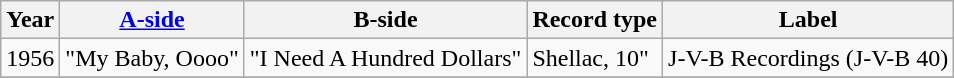<table class="wikitable sortable">
<tr>
<th>Year</th>
<th><a href='#'>A-side</a></th>
<th>B-side</th>
<th>Record type</th>
<th>Label</th>
</tr>
<tr>
<td>1956</td>
<td>"My Baby, Oooo"</td>
<td>"I Need A Hundred Dollars"</td>
<td>Shellac, 10"</td>
<td>J-V-B Recordings (J-V-B 40)</td>
</tr>
<tr>
</tr>
</table>
